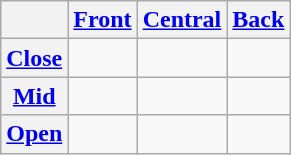<table class="wikitable" style="text-align:center">
<tr>
<th></th>
<th><a href='#'>Front</a></th>
<th><a href='#'>Central</a></th>
<th><a href='#'>Back</a></th>
</tr>
<tr>
<th><a href='#'>Close</a></th>
<td></td>
<td></td>
<td></td>
</tr>
<tr>
<th><a href='#'>Mid</a></th>
<td></td>
<td></td>
<td></td>
</tr>
<tr>
<th><a href='#'>Open</a></th>
<td></td>
<td></td>
<td></td>
</tr>
</table>
